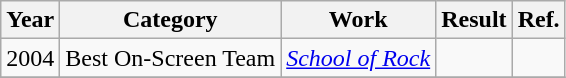<table class="wikitable">
<tr>
<th>Year</th>
<th>Category</th>
<th>Work</th>
<th>Result</th>
<th>Ref.</th>
</tr>
<tr>
<td>2004</td>
<td>Best On-Screen Team</td>
<td><em><a href='#'>School of Rock</a></em></td>
<td></td>
<td></td>
</tr>
<tr>
</tr>
</table>
